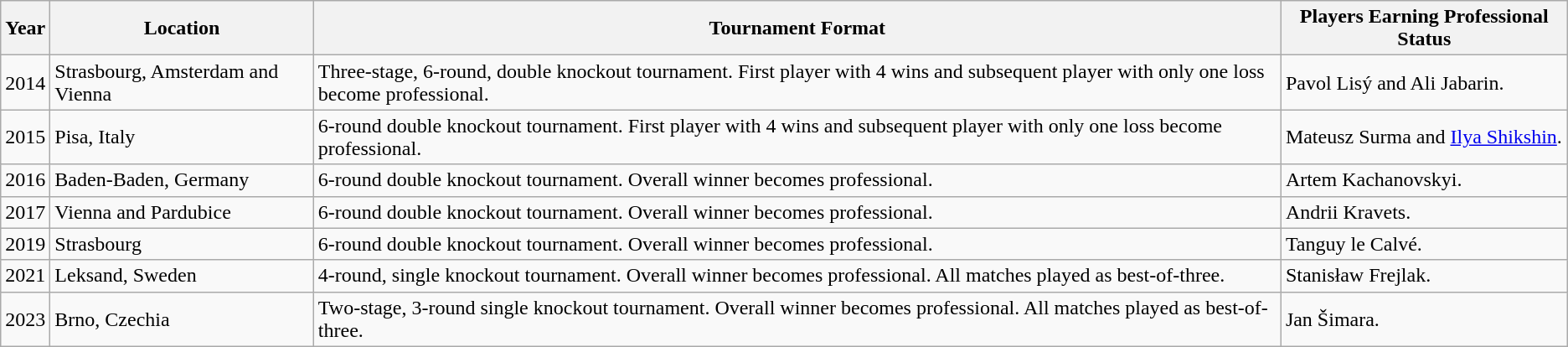<table class="wikitable">
<tr>
<th>Year</th>
<th>Location</th>
<th>Tournament Format</th>
<th>Players Earning Professional Status</th>
</tr>
<tr>
<td>2014</td>
<td>Strasbourg, Amsterdam and Vienna</td>
<td>Three-stage, 6-round, double knockout tournament. First player with 4 wins and subsequent player with only one loss become professional.</td>
<td>Pavol Lisý and Ali Jabarin.</td>
</tr>
<tr>
<td>2015</td>
<td>Pisa, Italy</td>
<td>6-round double knockout tournament. First player with 4 wins and subsequent player with only one loss become professional.</td>
<td>Mateusz Surma and <a href='#'>Ilya Shikshin</a>.</td>
</tr>
<tr>
<td>2016</td>
<td>Baden-Baden, Germany</td>
<td>6-round double knockout tournament. Overall winner becomes professional.</td>
<td>Artem Kachanovskyi.</td>
</tr>
<tr>
<td>2017</td>
<td>Vienna and Pardubice</td>
<td>6-round double knockout tournament. Overall winner becomes professional.</td>
<td>Andrii Kravets.</td>
</tr>
<tr>
<td>2019</td>
<td>Strasbourg</td>
<td>6-round double knockout tournament. Overall winner becomes professional.</td>
<td>Tanguy le Calvé.</td>
</tr>
<tr>
<td>2021</td>
<td>Leksand, Sweden</td>
<td>4-round, single knockout tournament. Overall winner becomes professional. All matches played as best-of-three.</td>
<td>Stanisław Frejlak.</td>
</tr>
<tr>
<td>2023</td>
<td>Brno, Czechia</td>
<td>Two-stage, 3-round single knockout tournament. Overall winner becomes professional. All matches played as best-of-three.</td>
<td>Jan Šimara.</td>
</tr>
</table>
